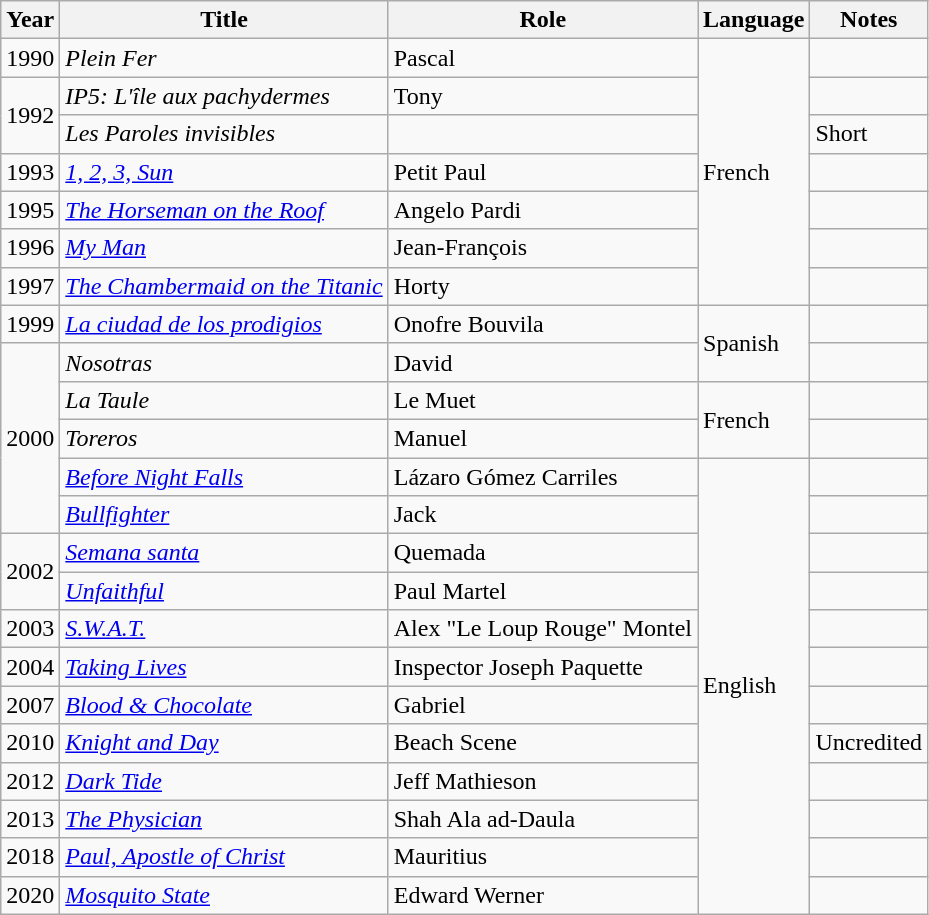<table class="wikitable sortable">
<tr>
<th>Year</th>
<th>Title</th>
<th>Role</th>
<th>Language</th>
<th class="unsortable">Notes</th>
</tr>
<tr>
<td>1990</td>
<td><em>Plein Fer</em></td>
<td>Pascal</td>
<td rowspan="7">French</td>
<td></td>
</tr>
<tr>
<td rowspan="2">1992</td>
<td><em>IP5: L'île aux pachydermes</em></td>
<td>Tony</td>
<td></td>
</tr>
<tr>
<td><em>Les Paroles invisibles</em></td>
<td></td>
<td>Short</td>
</tr>
<tr>
<td>1993</td>
<td><em><a href='#'>1, 2, 3, Sun</a></em></td>
<td>Petit Paul</td>
<td></td>
</tr>
<tr>
<td>1995</td>
<td><em><a href='#'>The Horseman on the Roof</a></em></td>
<td>Angelo Pardi</td>
<td></td>
</tr>
<tr>
<td>1996</td>
<td><em><a href='#'>My Man</a></em></td>
<td>Jean-François</td>
<td></td>
</tr>
<tr>
<td>1997</td>
<td><em><a href='#'>The Chambermaid on the Titanic</a></em></td>
<td>Horty</td>
<td></td>
</tr>
<tr>
<td>1999</td>
<td><em><a href='#'>La ciudad de los prodigios</a></em></td>
<td>Onofre Bouvila</td>
<td rowspan="2">Spanish</td>
<td></td>
</tr>
<tr>
<td rowspan="5">2000</td>
<td><em>Nosotras</em></td>
<td>David</td>
<td></td>
</tr>
<tr>
<td><em>La Taule</em></td>
<td>Le Muet</td>
<td rowspan="2">French</td>
<td></td>
</tr>
<tr>
<td><em>Toreros</em></td>
<td>Manuel</td>
<td></td>
</tr>
<tr>
<td><em><a href='#'>Before Night Falls</a></em></td>
<td>Lázaro Gómez Carriles</td>
<td rowspan="12">English</td>
<td></td>
</tr>
<tr>
<td><em><a href='#'>Bullfighter</a></em></td>
<td>Jack</td>
<td></td>
</tr>
<tr>
<td rowspan="2">2002</td>
<td><em><a href='#'>Semana santa</a></em></td>
<td>Quemada</td>
<td></td>
</tr>
<tr>
<td><em><a href='#'>Unfaithful</a></em></td>
<td>Paul Martel</td>
<td></td>
</tr>
<tr>
<td>2003</td>
<td><em><a href='#'>S.W.A.T.</a></em></td>
<td>Alex "Le Loup Rouge" Montel</td>
<td></td>
</tr>
<tr>
<td>2004</td>
<td><em><a href='#'>Taking Lives</a></em></td>
<td>Inspector Joseph Paquette</td>
<td></td>
</tr>
<tr>
<td>2007</td>
<td><em><a href='#'>Blood & Chocolate</a></em></td>
<td>Gabriel</td>
<td></td>
</tr>
<tr>
<td>2010</td>
<td><em><a href='#'>Knight and Day</a></em></td>
<td>Beach Scene</td>
<td>Uncredited</td>
</tr>
<tr>
<td>2012</td>
<td><em><a href='#'>Dark Tide</a></em></td>
<td>Jeff Mathieson</td>
<td></td>
</tr>
<tr>
<td>2013</td>
<td><em><a href='#'>The Physician</a></em></td>
<td>Shah Ala ad-Daula</td>
<td></td>
</tr>
<tr>
<td>2018</td>
<td><em><a href='#'>Paul, Apostle of Christ</a></em></td>
<td>Mauritius</td>
<td></td>
</tr>
<tr>
<td>2020</td>
<td><em><a href='#'>Mosquito State</a></em></td>
<td>Edward Werner</td>
<td></td>
</tr>
</table>
